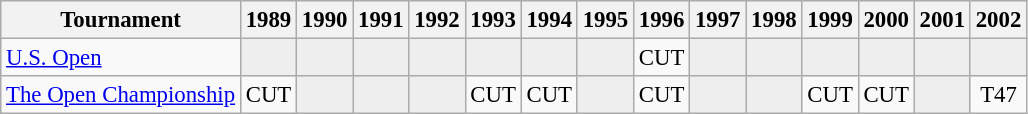<table class="wikitable" style="font-size:95%;text-align:center;">
<tr>
<th>Tournament</th>
<th>1989</th>
<th>1990</th>
<th>1991</th>
<th>1992</th>
<th>1993</th>
<th>1994</th>
<th>1995</th>
<th>1996</th>
<th>1997</th>
<th>1998</th>
<th>1999</th>
<th>2000</th>
<th>2001</th>
<th>2002</th>
</tr>
<tr>
<td align=left><a href='#'>U.S. Open</a></td>
<td style="background:#eeeeee;"></td>
<td style="background:#eeeeee;"></td>
<td style="background:#eeeeee;"></td>
<td style="background:#eeeeee;"></td>
<td style="background:#eeeeee;"></td>
<td style="background:#eeeeee;"></td>
<td style="background:#eeeeee;"></td>
<td>CUT</td>
<td style="background:#eeeeee;"></td>
<td style="background:#eeeeee;"></td>
<td style="background:#eeeeee;"></td>
<td style="background:#eeeeee;"></td>
<td style="background:#eeeeee;"></td>
<td style="background:#eeeeee;"></td>
</tr>
<tr>
<td align=left><a href='#'>The Open Championship</a></td>
<td>CUT</td>
<td style="background:#eeeeee;"></td>
<td style="background:#eeeeee;"></td>
<td style="background:#eeeeee;"></td>
<td>CUT</td>
<td>CUT</td>
<td style="background:#eeeeee;"></td>
<td>CUT</td>
<td style="background:#eeeeee;"></td>
<td style="background:#eeeeee;"></td>
<td>CUT</td>
<td>CUT</td>
<td style="background:#eeeeee;"></td>
<td>T47</td>
</tr>
</table>
